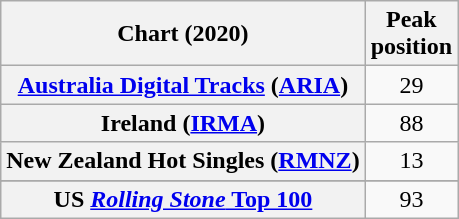<table class="wikitable sortable plainrowheaders" style="text-align:center">
<tr>
<th scope="col">Chart (2020)</th>
<th scope="col">Peak<br>position</th>
</tr>
<tr>
<th scope="row"><a href='#'>Australia Digital Tracks</a> (<a href='#'>ARIA</a>)</th>
<td>29</td>
</tr>
<tr>
<th scope="row">Ireland (<a href='#'>IRMA</a>)</th>
<td>88</td>
</tr>
<tr>
<th scope="row">New Zealand Hot Singles (<a href='#'>RMNZ</a>)</th>
<td>13</td>
</tr>
<tr>
</tr>
<tr>
</tr>
<tr>
</tr>
<tr>
</tr>
<tr>
</tr>
<tr>
<th scope="row">US <a href='#'><em>Rolling Stone</em> Top 100</a></th>
<td>93</td>
</tr>
</table>
